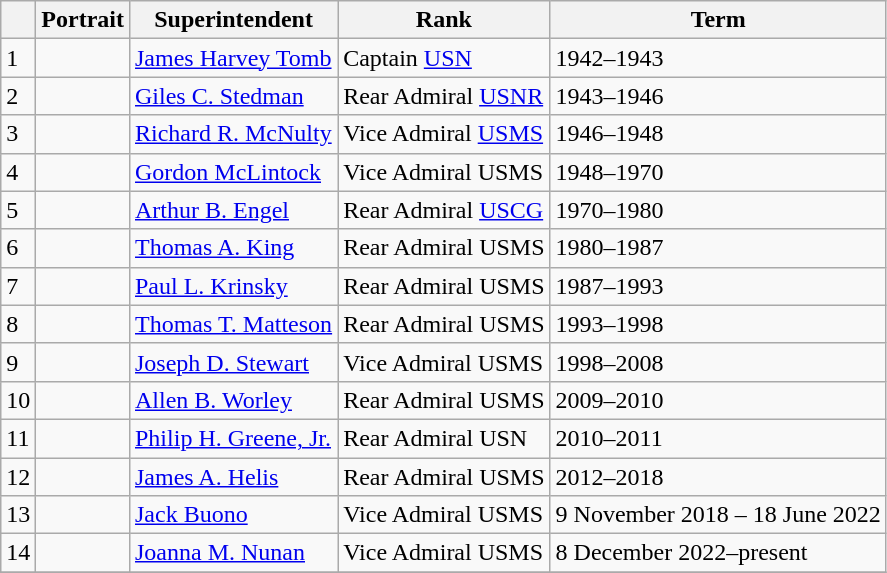<table class="wikitable sortable">
<tr>
<th></th>
<th>Portrait</th>
<th>Superintendent</th>
<th>Rank</th>
<th>Term</th>
</tr>
<tr>
<td>1</td>
<td></td>
<td><a href='#'>James Harvey Tomb</a></td>
<td>Captain <a href='#'>USN</a></td>
<td>1942–1943</td>
</tr>
<tr>
<td>2</td>
<td></td>
<td><a href='#'>Giles C. Stedman</a></td>
<td>Rear Admiral <a href='#'>USNR</a></td>
<td>1943–1946</td>
</tr>
<tr>
<td>3</td>
<td></td>
<td><a href='#'>Richard R. McNulty</a></td>
<td>Vice Admiral <a href='#'>USMS</a></td>
<td>1946–1948</td>
</tr>
<tr>
<td>4</td>
<td></td>
<td><a href='#'>Gordon McLintock</a></td>
<td>Vice Admiral USMS</td>
<td>1948–1970</td>
</tr>
<tr>
<td>5</td>
<td></td>
<td><a href='#'>Arthur B. Engel</a></td>
<td>Rear Admiral <a href='#'>USCG</a></td>
<td>1970–1980</td>
</tr>
<tr>
<td>6</td>
<td></td>
<td><a href='#'>Thomas A. King</a></td>
<td>Rear Admiral USMS</td>
<td>1980–1987</td>
</tr>
<tr>
<td>7</td>
<td></td>
<td><a href='#'>Paul L. Krinsky</a></td>
<td>Rear Admiral USMS</td>
<td>1987–1993</td>
</tr>
<tr>
<td>8</td>
<td></td>
<td><a href='#'>Thomas T. Matteson</a></td>
<td>Rear Admiral USMS</td>
<td>1993–1998</td>
</tr>
<tr>
<td>9</td>
<td></td>
<td><a href='#'>Joseph D. Stewart</a></td>
<td>Vice Admiral USMS</td>
<td>1998–2008</td>
</tr>
<tr>
<td>10</td>
<td></td>
<td><a href='#'>Allen B. Worley</a></td>
<td>Rear Admiral USMS</td>
<td>2009–2010</td>
</tr>
<tr>
<td>11</td>
<td></td>
<td><a href='#'>Philip H. Greene, Jr.</a></td>
<td>Rear Admiral USN</td>
<td>2010–2011</td>
</tr>
<tr>
<td>12</td>
<td></td>
<td><a href='#'>James A. Helis</a></td>
<td>Rear Admiral USMS</td>
<td>2012–2018</td>
</tr>
<tr>
<td>13</td>
<td></td>
<td><a href='#'>Jack Buono</a></td>
<td>Vice Admiral USMS</td>
<td>9 November 2018 – 18 June 2022</td>
</tr>
<tr>
<td>14</td>
<td></td>
<td><a href='#'>Joanna M. Nunan</a></td>
<td>Vice Admiral USMS</td>
<td>8 December 2022–present</td>
</tr>
<tr>
</tr>
</table>
